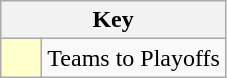<table class="wikitable" style="text-align: center;">
<tr>
<th colspan=2>Key</th>
</tr>
<tr>
<td style="background:#ffffcc; width:20px;"></td>
<td align=left>Teams to Playoffs</td>
</tr>
</table>
